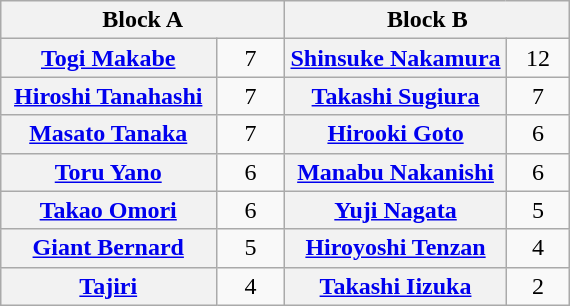<table class="wikitable" style="margin: 1em auto 1em auto;text-align:center">
<tr>
<th colspan="2" style="width:50%">Block A</th>
<th colspan="2" style="width:50%">Block B</th>
</tr>
<tr>
<th><a href='#'>Togi Makabe</a></th>
<td style="width:35px">7</td>
<th><a href='#'>Shinsuke Nakamura</a></th>
<td style="width:35px">12</td>
</tr>
<tr>
<th><a href='#'>Hiroshi Tanahashi</a></th>
<td>7</td>
<th><a href='#'>Takashi Sugiura</a></th>
<td>7</td>
</tr>
<tr>
<th><a href='#'>Masato Tanaka</a></th>
<td>7</td>
<th><a href='#'>Hirooki Goto</a></th>
<td>6</td>
</tr>
<tr>
<th><a href='#'>Toru Yano</a></th>
<td>6</td>
<th><a href='#'>Manabu Nakanishi</a></th>
<td>6</td>
</tr>
<tr>
<th><a href='#'>Takao Omori</a></th>
<td>6</td>
<th><a href='#'>Yuji Nagata</a></th>
<td>5</td>
</tr>
<tr>
<th><a href='#'>Giant Bernard</a></th>
<td>5</td>
<th><a href='#'>Hiroyoshi Tenzan</a></th>
<td>4</td>
</tr>
<tr>
<th><a href='#'>Tajiri</a></th>
<td>4</td>
<th><a href='#'>Takashi Iizuka</a></th>
<td>2</td>
</tr>
</table>
